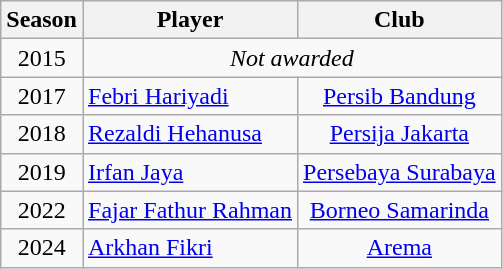<table class="wikitable sortable" style="text-align: center; font-size: 100%;">
<tr>
<th>Season</th>
<th>Player</th>
<th>Club</th>
</tr>
<tr>
<td>2015</td>
<td colspan=2><em>Not awarded</em></td>
</tr>
<tr>
<td>2017</td>
<td align=left> <a href='#'>Febri Hariyadi</a></td>
<td><a href='#'>Persib Bandung</a></td>
</tr>
<tr>
<td>2018</td>
<td align=left> <a href='#'>Rezaldi Hehanusa</a></td>
<td><a href='#'>Persija Jakarta</a></td>
</tr>
<tr>
<td>2019</td>
<td align=left> <a href='#'>Irfan Jaya</a></td>
<td><a href='#'>Persebaya Surabaya</a></td>
</tr>
<tr>
<td>2022</td>
<td align=left> <a href='#'>Fajar Fathur Rahman</a></td>
<td><a href='#'>Borneo Samarinda</a></td>
</tr>
<tr>
<td>2024</td>
<td align=left> <a href='#'>Arkhan Fikri</a></td>
<td><a href='#'>Arema</a></td>
</tr>
</table>
